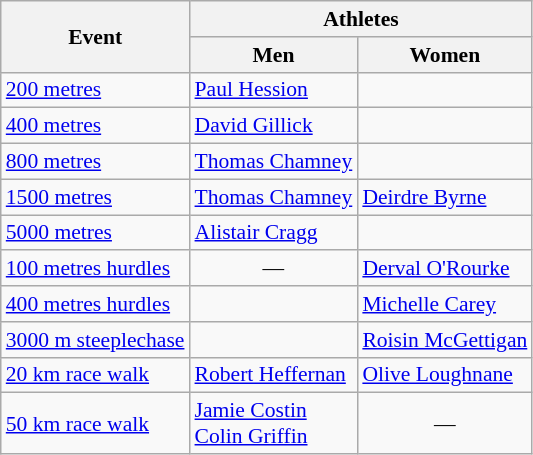<table class=wikitable style="font-size:90%">
<tr>
<th rowspan=2>Event</th>
<th colspan=2>Athletes</th>
</tr>
<tr>
<th>Men</th>
<th>Women</th>
</tr>
<tr>
<td><a href='#'>200 metres</a></td>
<td><a href='#'>Paul Hession</a></td>
<td></td>
</tr>
<tr>
<td><a href='#'>400 metres</a></td>
<td><a href='#'>David Gillick</a></td>
<td></td>
</tr>
<tr>
<td><a href='#'>800 metres</a></td>
<td><a href='#'>Thomas Chamney</a></td>
<td></td>
</tr>
<tr>
<td><a href='#'>1500 metres</a></td>
<td><a href='#'>Thomas Chamney</a></td>
<td><a href='#'>Deirdre Byrne</a></td>
</tr>
<tr>
<td><a href='#'>5000 metres</a></td>
<td><a href='#'>Alistair Cragg</a></td>
<td></td>
</tr>
<tr>
<td><a href='#'>100 metres hurdles</a></td>
<td align=center>—</td>
<td><a href='#'>Derval O'Rourke</a></td>
</tr>
<tr>
<td><a href='#'>400 metres hurdles</a></td>
<td></td>
<td><a href='#'>Michelle Carey</a></td>
</tr>
<tr>
<td><a href='#'>3000 m steeplechase</a></td>
<td></td>
<td><a href='#'>Roisin McGettigan</a></td>
</tr>
<tr>
<td><a href='#'>20 km race walk</a></td>
<td><a href='#'>Robert Heffernan</a></td>
<td><a href='#'>Olive Loughnane</a></td>
</tr>
<tr>
<td><a href='#'>50 km race walk</a></td>
<td><a href='#'>Jamie Costin</a><br><a href='#'>Colin Griffin</a></td>
<td align=center>—</td>
</tr>
</table>
